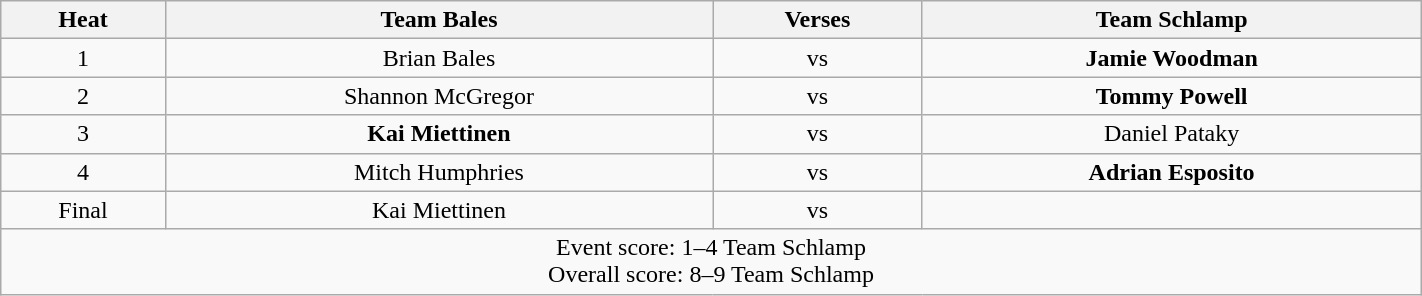<table width="75%" class="wikitable">
<tr>
<th>Heat</th>
<th>Team Bales</th>
<th>Verses</th>
<th>Team Schlamp</th>
</tr>
<tr align="center">
<td>1</td>
<td>Brian Bales</td>
<td>vs</td>
<td><strong>Jamie Woodman</strong></td>
</tr>
<tr align="center">
<td>2</td>
<td>Shannon McGregor</td>
<td>vs</td>
<td><strong>Tommy Powell</strong></td>
</tr>
<tr align="center">
<td>3</td>
<td><strong>Kai Miettinen</strong></td>
<td>vs</td>
<td>Daniel Pataky</td>
</tr>
<tr align="center">
<td>4</td>
<td>Mitch Humphries</td>
<td>vs</td>
<td><strong>Adrian Esposito</strong></td>
</tr>
<tr align="center">
<td>Final</td>
<td>Kai Miettinen</td>
<td>vs</td>
<td></td>
</tr>
<tr align="center">
<td colspan="4">Event score: 1–4 Team Schlamp <br> Overall score: 8–9 Team Schlamp</td>
</tr>
</table>
